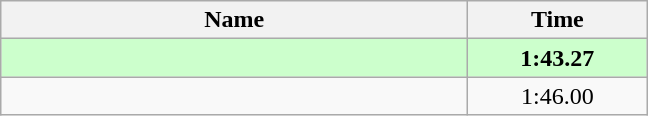<table class="wikitable" style="text-align:center;">
<tr>
<th style="width:19em">Name</th>
<th style="width:7em">Time</th>
</tr>
<tr bgcolor=ccffcc>
<td align=left><strong></strong></td>
<td><strong>1:43.27</strong></td>
</tr>
<tr>
<td align=left></td>
<td>1:46.00</td>
</tr>
</table>
